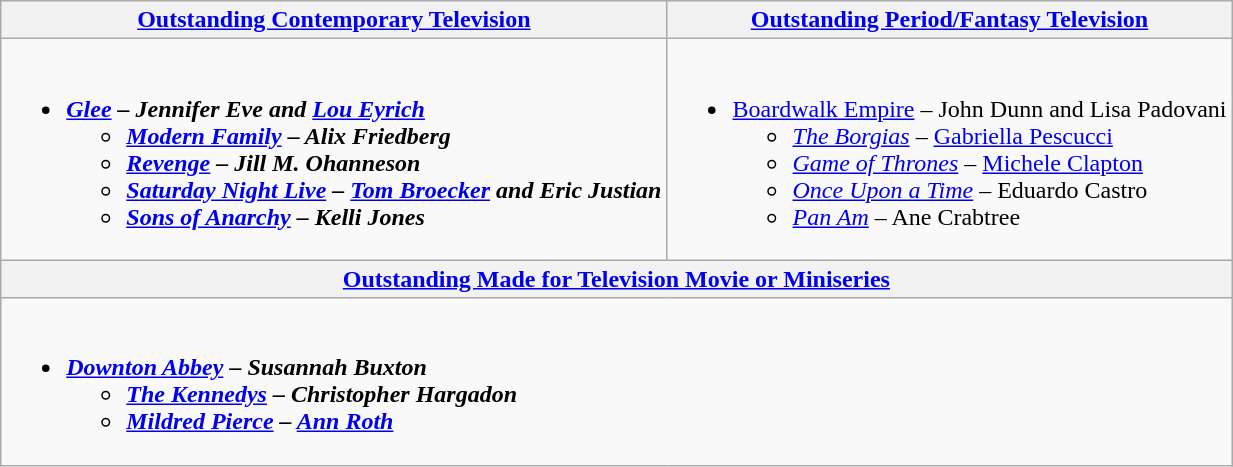<table class=wikitable style="width=100%">
<tr>
<th style="width=50%"><a href='#'>Outstanding Contemporary Television</a></th>
<th style="width=50%"><a href='#'>Outstanding Period/Fantasy Television</a></th>
</tr>
<tr>
<td valign="top"><br><ul><li><strong><em><a href='#'>Glee</a><em> – Jennifer Eve and <a href='#'>Lou Eyrich</a><strong><ul><li></em><a href='#'>Modern Family</a><em> – Alix Friedberg</li><li></em><a href='#'>Revenge</a><em> – Jill M. Ohanneson</li><li></em><a href='#'>Saturday Night Live</a><em> – <a href='#'>Tom Broecker</a> and Eric Justian</li><li></em><a href='#'>Sons of Anarchy</a><em> – Kelli Jones</li></ul></li></ul></td>
<td valign="top"><br><ul><li></em></strong><a href='#'>Boardwalk Empire</a></em> – John Dunn and Lisa Padovani</strong><ul><li><em><a href='#'>The Borgias</a></em> – <a href='#'>Gabriella Pescucci</a></li><li><em><a href='#'>Game of Thrones</a></em> – <a href='#'>Michele Clapton</a></li><li><em><a href='#'>Once Upon a Time</a></em> – Eduardo Castro</li><li><em><a href='#'>Pan Am</a></em> – Ane Crabtree</li></ul></li></ul></td>
</tr>
<tr>
<th style="width=50%" colspan="2"><a href='#'>Outstanding Made for Television Movie or Miniseries</a></th>
</tr>
<tr>
<td valign="top" colspan="2"><br><ul><li><strong><em><a href='#'>Downton Abbey</a><em> – Susannah Buxton<strong><ul><li></em><a href='#'>The Kennedys</a><em> – Christopher Hargadon</li><li></em><a href='#'>Mildred Pierce</a><em> – <a href='#'>Ann Roth</a></li></ul></li></ul></td>
</tr>
</table>
